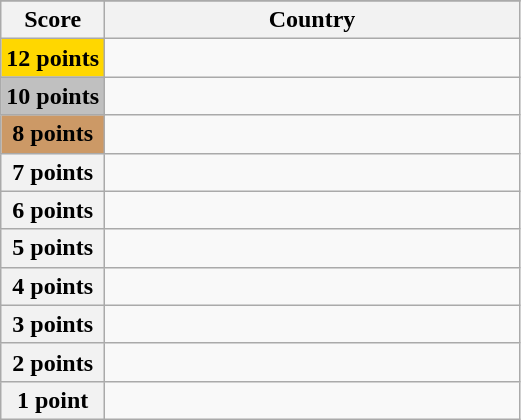<table class="wikitable">
<tr>
</tr>
<tr>
<th scope="col" width="20%">Score</th>
<th scope="col">Country</th>
</tr>
<tr>
<th scope="row" style="background:gold">12 points</th>
<td></td>
</tr>
<tr>
<th scope="row" style="background:silver">10 points</th>
<td></td>
</tr>
<tr>
<th scope="row" style="background:#CC9966">8 points</th>
<td></td>
</tr>
<tr>
<th scope="row">7 points</th>
<td></td>
</tr>
<tr>
<th scope="row">6 points</th>
<td></td>
</tr>
<tr>
<th scope="row">5 points</th>
<td></td>
</tr>
<tr>
<th scope="row">4 points</th>
<td></td>
</tr>
<tr>
<th scope="row">3 points</th>
<td></td>
</tr>
<tr>
<th scope="row">2 points</th>
<td></td>
</tr>
<tr>
<th scope="row">1 point</th>
<td></td>
</tr>
</table>
